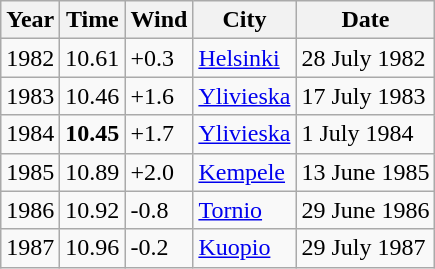<table class="wikitable">
<tr>
<th>Year</th>
<th>Time</th>
<th>Wind</th>
<th>City</th>
<th>Date</th>
</tr>
<tr>
<td>1982</td>
<td>10.61</td>
<td>+0.3</td>
<td><a href='#'>Helsinki</a></td>
<td>28 July 1982</td>
</tr>
<tr>
<td>1983</td>
<td>10.46</td>
<td>+1.6</td>
<td><a href='#'>Ylivieska</a></td>
<td>17 July 1983</td>
</tr>
<tr>
<td>1984</td>
<td><strong>10.45</strong></td>
<td>+1.7</td>
<td><a href='#'>Ylivieska</a></td>
<td>1 July 1984</td>
</tr>
<tr>
<td>1985</td>
<td>10.89</td>
<td>+2.0</td>
<td><a href='#'>Kempele</a></td>
<td>13 June 1985</td>
</tr>
<tr>
<td>1986</td>
<td>10.92</td>
<td>-0.8</td>
<td><a href='#'>Tornio</a></td>
<td>29 June 1986</td>
</tr>
<tr>
<td>1987</td>
<td>10.96</td>
<td>-0.2</td>
<td><a href='#'>Kuopio</a></td>
<td>29 July 1987</td>
</tr>
</table>
